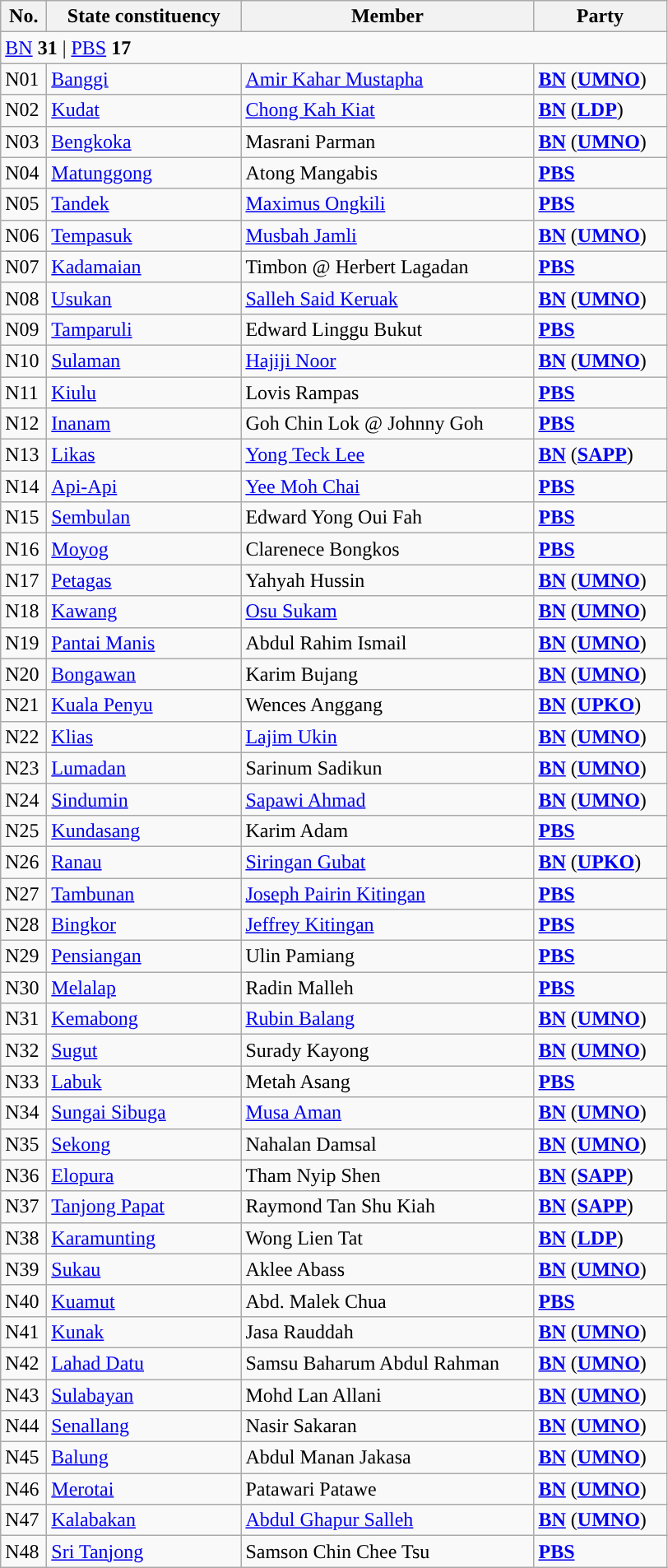<table class="wikitable sortable">
<tr>
<th style="width:30px;">No.</th>
<th style="width:150px;">State constituency</th>
<th style="width:230px;">Member</th>
<th style="width:100px;">Party</th>
</tr>
<tr>
<td colspan="4"><a href='#'>BN</a> <strong>31</strong> | <a href='#'>PBS</a> <strong>17</strong></td>
</tr>
<tr>
<td>N01</td>
<td><a href='#'>Banggi</a></td>
<td><a href='#'>Amir Kahar Mustapha</a></td>
<td><strong><a href='#'>BN</a></strong> (<strong><a href='#'>UMNO</a></strong>)</td>
</tr>
<tr>
<td>N02</td>
<td><a href='#'>Kudat</a></td>
<td><a href='#'>Chong Kah Kiat</a></td>
<td><strong><a href='#'>BN</a></strong> (<strong><a href='#'>LDP</a></strong>)</td>
</tr>
<tr>
<td>N03</td>
<td><a href='#'>Bengkoka</a></td>
<td>Masrani Parman</td>
<td><strong><a href='#'>BN</a></strong> (<strong><a href='#'>UMNO</a></strong>)</td>
</tr>
<tr>
<td>N04</td>
<td><a href='#'>Matunggong</a></td>
<td>Atong Mangabis</td>
<td><strong><a href='#'>PBS</a></strong></td>
</tr>
<tr>
<td>N05</td>
<td><a href='#'>Tandek</a></td>
<td><a href='#'>Maximus Ongkili</a></td>
<td><strong><a href='#'>PBS</a></strong></td>
</tr>
<tr>
<td>N06</td>
<td><a href='#'>Tempasuk</a></td>
<td><a href='#'>Musbah Jamli</a></td>
<td><strong><a href='#'>BN</a></strong> (<strong><a href='#'>UMNO</a></strong>)</td>
</tr>
<tr>
<td>N07</td>
<td><a href='#'>Kadamaian</a></td>
<td>Timbon @ Herbert Lagadan</td>
<td><strong><a href='#'>PBS</a></strong></td>
</tr>
<tr>
<td>N08</td>
<td><a href='#'>Usukan</a></td>
<td><a href='#'>Salleh Said Keruak</a></td>
<td><strong><a href='#'>BN</a></strong> (<strong><a href='#'>UMNO</a></strong>)</td>
</tr>
<tr>
<td>N09</td>
<td><a href='#'>Tamparuli</a></td>
<td>Edward Linggu Bukut</td>
<td><strong><a href='#'>PBS</a></strong></td>
</tr>
<tr>
<td>N10</td>
<td><a href='#'>Sulaman</a></td>
<td><a href='#'>Hajiji Noor</a></td>
<td><strong><a href='#'>BN</a></strong> (<strong><a href='#'>UMNO</a></strong>)</td>
</tr>
<tr>
<td>N11</td>
<td><a href='#'>Kiulu</a></td>
<td>Lovis Rampas</td>
<td><strong><a href='#'>PBS</a></strong></td>
</tr>
<tr>
<td>N12</td>
<td><a href='#'>Inanam</a></td>
<td>Goh Chin Lok @ Johnny Goh</td>
<td><strong><a href='#'>PBS</a></strong></td>
</tr>
<tr>
<td>N13</td>
<td><a href='#'>Likas</a></td>
<td><a href='#'>Yong Teck Lee</a> </td>
<td><strong><a href='#'>BN</a></strong> (<strong><a href='#'>SAPP</a></strong>)</td>
</tr>
<tr>
<td>N14</td>
<td><a href='#'>Api-Api</a></td>
<td><a href='#'>Yee Moh Chai</a></td>
<td><strong><a href='#'>PBS</a></strong></td>
</tr>
<tr>
<td>N15</td>
<td><a href='#'>Sembulan</a></td>
<td>Edward Yong Oui Fah</td>
<td><strong><a href='#'>PBS</a></strong></td>
</tr>
<tr>
<td>N16</td>
<td><a href='#'>Moyog</a></td>
<td>Clarenece Bongkos</td>
<td><strong><a href='#'>PBS</a></strong></td>
</tr>
<tr>
<td>N17</td>
<td><a href='#'>Petagas</a></td>
<td>Yahyah Hussin</td>
<td><strong><a href='#'>BN</a></strong> (<strong><a href='#'>UMNO</a></strong>)</td>
</tr>
<tr>
<td>N18</td>
<td><a href='#'>Kawang</a></td>
<td><a href='#'>Osu Sukam</a></td>
<td><strong><a href='#'>BN</a></strong> (<strong><a href='#'>UMNO</a></strong>)</td>
</tr>
<tr>
<td>N19</td>
<td><a href='#'>Pantai Manis</a></td>
<td>Abdul Rahim Ismail</td>
<td><strong><a href='#'>BN</a></strong> (<strong><a href='#'>UMNO</a></strong>)</td>
</tr>
<tr>
<td>N20</td>
<td><a href='#'>Bongawan</a></td>
<td>Karim Bujang</td>
<td><strong><a href='#'>BN</a></strong> (<strong><a href='#'>UMNO</a></strong>)</td>
</tr>
<tr>
<td>N21</td>
<td><a href='#'>Kuala Penyu</a></td>
<td>Wences Anggang</td>
<td><strong><a href='#'>BN</a></strong> (<strong><a href='#'>UPKO</a></strong>)</td>
</tr>
<tr>
<td>N22</td>
<td><a href='#'>Klias</a></td>
<td><a href='#'>Lajim Ukin</a></td>
<td><strong><a href='#'>BN</a></strong> (<strong><a href='#'>UMNO</a></strong>)</td>
</tr>
<tr>
<td>N23</td>
<td><a href='#'>Lumadan</a></td>
<td>Sarinum Sadikun</td>
<td><strong><a href='#'>BN</a></strong> (<strong><a href='#'>UMNO</a></strong>)</td>
</tr>
<tr>
<td>N24</td>
<td><a href='#'>Sindumin</a></td>
<td><a href='#'>Sapawi Ahmad</a></td>
<td><strong><a href='#'>BN</a></strong> (<strong><a href='#'>UMNO</a></strong>)</td>
</tr>
<tr>
<td>N25</td>
<td><a href='#'>Kundasang</a></td>
<td>Karim Adam</td>
<td><strong><a href='#'>PBS</a></strong></td>
</tr>
<tr>
<td>N26</td>
<td><a href='#'>Ranau</a></td>
<td><a href='#'>Siringan Gubat</a></td>
<td><strong><a href='#'>BN</a></strong> (<strong><a href='#'>UPKO</a></strong>)</td>
</tr>
<tr>
<td>N27</td>
<td><a href='#'>Tambunan</a></td>
<td><a href='#'>Joseph Pairin Kitingan</a></td>
<td><strong><a href='#'>PBS</a></strong></td>
</tr>
<tr>
<td>N28</td>
<td><a href='#'>Bingkor</a></td>
<td><a href='#'>Jeffrey Kitingan</a></td>
<td><strong><a href='#'>PBS</a></strong></td>
</tr>
<tr>
<td>N29</td>
<td><a href='#'>Pensiangan</a></td>
<td>Ulin Pamiang</td>
<td><strong><a href='#'>PBS</a></strong></td>
</tr>
<tr>
<td>N30</td>
<td><a href='#'>Melalap</a></td>
<td>Radin Malleh</td>
<td><strong><a href='#'>PBS</a></strong></td>
</tr>
<tr>
<td>N31</td>
<td><a href='#'>Kemabong</a></td>
<td><a href='#'>Rubin Balang</a></td>
<td><strong><a href='#'>BN</a></strong> (<strong><a href='#'>UMNO</a></strong>)</td>
</tr>
<tr>
<td>N32</td>
<td><a href='#'>Sugut</a></td>
<td>Surady Kayong</td>
<td><strong><a href='#'>BN</a></strong> (<strong><a href='#'>UMNO</a></strong>)</td>
</tr>
<tr>
<td>N33</td>
<td><a href='#'>Labuk</a></td>
<td>Metah Asang</td>
<td><strong><a href='#'>PBS</a></strong></td>
</tr>
<tr>
<td>N34</td>
<td><a href='#'>Sungai Sibuga</a></td>
<td><a href='#'>Musa Aman</a></td>
<td><strong><a href='#'>BN</a></strong> (<strong><a href='#'>UMNO</a></strong>)</td>
</tr>
<tr>
<td>N35</td>
<td><a href='#'>Sekong</a></td>
<td>Nahalan Damsal</td>
<td><strong><a href='#'>BN</a></strong> (<strong><a href='#'>UMNO</a></strong>)</td>
</tr>
<tr>
<td>N36</td>
<td><a href='#'>Elopura</a></td>
<td>Tham Nyip Shen</td>
<td><strong><a href='#'>BN</a></strong> (<strong><a href='#'>SAPP</a></strong>)</td>
</tr>
<tr>
<td>N37</td>
<td><a href='#'>Tanjong Papat</a></td>
<td>Raymond Tan Shu Kiah</td>
<td><strong><a href='#'>BN</a></strong> (<strong><a href='#'>SAPP</a></strong>)</td>
</tr>
<tr>
<td>N38</td>
<td><a href='#'>Karamunting</a></td>
<td>Wong Lien Tat</td>
<td><strong><a href='#'>BN</a></strong> (<strong><a href='#'>LDP</a></strong>)</td>
</tr>
<tr>
<td>N39</td>
<td><a href='#'>Sukau</a></td>
<td>Aklee Abass</td>
<td><strong><a href='#'>BN</a></strong> (<strong><a href='#'>UMNO</a></strong>)</td>
</tr>
<tr>
<td>N40</td>
<td><a href='#'>Kuamut</a></td>
<td>Abd. Malek Chua</td>
<td><strong><a href='#'>PBS</a></strong></td>
</tr>
<tr>
<td>N41</td>
<td><a href='#'>Kunak</a></td>
<td>Jasa Rauddah</td>
<td><strong><a href='#'>BN</a></strong> (<strong><a href='#'>UMNO</a></strong>)</td>
</tr>
<tr>
<td>N42</td>
<td><a href='#'>Lahad Datu</a></td>
<td>Samsu Baharum Abdul Rahman</td>
<td><strong><a href='#'>BN</a></strong> (<strong><a href='#'>UMNO</a></strong>)</td>
</tr>
<tr>
<td>N43</td>
<td><a href='#'>Sulabayan</a></td>
<td>Mohd Lan Allani</td>
<td><strong><a href='#'>BN</a></strong> (<strong><a href='#'>UMNO</a></strong>)</td>
</tr>
<tr>
<td>N44</td>
<td><a href='#'>Senallang</a></td>
<td>Nasir Sakaran</td>
<td><strong><a href='#'>BN</a></strong> (<strong><a href='#'>UMNO</a></strong>)</td>
</tr>
<tr>
<td>N45</td>
<td><a href='#'>Balung</a></td>
<td>Abdul Manan Jakasa</td>
<td><strong><a href='#'>BN</a></strong> (<strong><a href='#'>UMNO</a></strong>)</td>
</tr>
<tr>
<td>N46</td>
<td><a href='#'>Merotai</a></td>
<td>Patawari Patawe</td>
<td><strong><a href='#'>BN</a></strong> (<strong><a href='#'>UMNO</a></strong>)</td>
</tr>
<tr>
<td>N47</td>
<td><a href='#'>Kalabakan</a></td>
<td><a href='#'>Abdul Ghapur Salleh</a></td>
<td><strong><a href='#'>BN</a></strong> (<strong><a href='#'>UMNO</a></strong>)</td>
</tr>
<tr>
<td>N48</td>
<td><a href='#'>Sri Tanjong</a></td>
<td>Samson Chin Chee Tsu</td>
<td><strong><a href='#'>PBS</a></strong></td>
</tr>
</table>
